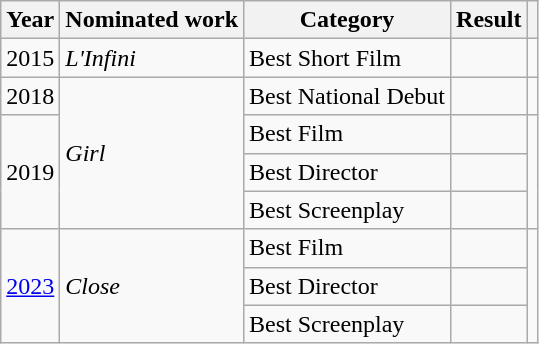<table class="wikitable sortable">
<tr>
<th>Year</th>
<th>Nominated work</th>
<th>Category</th>
<th>Result</th>
<th class="unsortable"></th>
</tr>
<tr>
<td>2015</td>
<td><em>L'Infini</em></td>
<td>Best Short Film</td>
<td></td>
<td></td>
</tr>
<tr>
<td>2018</td>
<td rowspan="4"><em>Girl</em></td>
<td>Best National Debut</td>
<td></td>
<td></td>
</tr>
<tr>
<td rowspan="3">2019</td>
<td>Best Film</td>
<td></td>
<td rowspan="3"></td>
</tr>
<tr>
<td>Best Director</td>
<td></td>
</tr>
<tr>
<td>Best Screenplay</td>
<td></td>
</tr>
<tr>
<td rowspan="3"><a href='#'>2023</a></td>
<td rowspan="3"><em>Close</em></td>
<td>Best Film</td>
<td></td>
<td rowspan="3"></td>
</tr>
<tr>
<td>Best Director</td>
<td></td>
</tr>
<tr>
<td>Best Screenplay</td>
<td></td>
</tr>
</table>
